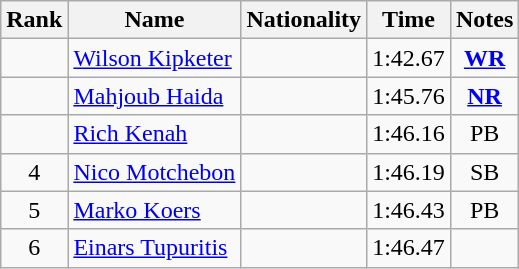<table class="wikitable sortable" style="text-align:center">
<tr>
<th>Rank</th>
<th>Name</th>
<th>Nationality</th>
<th>Time</th>
<th>Notes</th>
</tr>
<tr>
<td></td>
<td align="left"><a href='#'>Wilson Kipketer</a></td>
<td align=left></td>
<td>1:42.67</td>
<td><strong><a href='#'>WR</a></strong></td>
</tr>
<tr>
<td></td>
<td align="left"><a href='#'>Mahjoub Haida</a></td>
<td align=left></td>
<td>1:45.76</td>
<td><strong><a href='#'>NR</a></strong></td>
</tr>
<tr>
<td></td>
<td align="left"><a href='#'>Rich Kenah</a></td>
<td align=left></td>
<td>1:46.16</td>
<td>PB</td>
</tr>
<tr>
<td>4</td>
<td align="left"><a href='#'>Nico Motchebon</a></td>
<td align=left></td>
<td>1:46.19</td>
<td>SB</td>
</tr>
<tr>
<td>5</td>
<td align="left"><a href='#'>Marko Koers</a></td>
<td align=left></td>
<td>1:46.43</td>
<td>PB</td>
</tr>
<tr>
<td>6</td>
<td align="left"><a href='#'>Einars Tupuritis</a></td>
<td align=left></td>
<td>1:46.47</td>
<td></td>
</tr>
</table>
